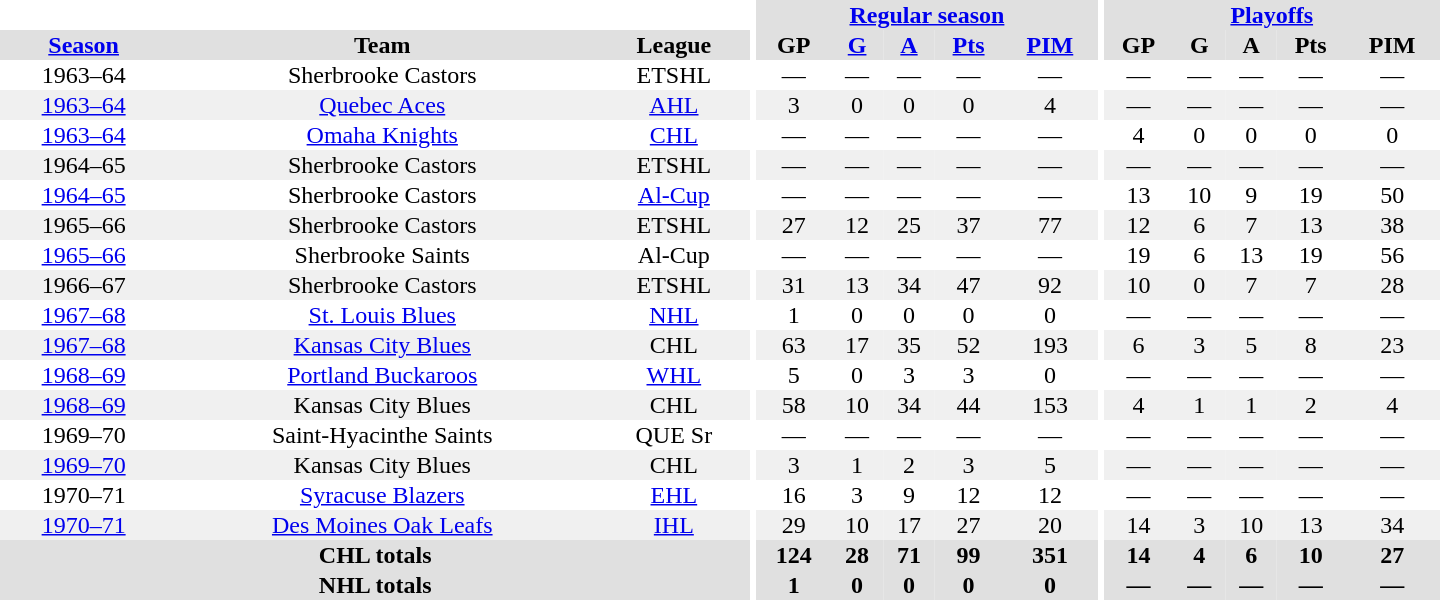<table border="0" cellpadding="1" cellspacing="0" style="text-align:center; width:60em">
<tr bgcolor="#e0e0e0">
<th colspan="3" bgcolor="#ffffff"></th>
<th rowspan="100" bgcolor="#ffffff"></th>
<th colspan="5"><a href='#'>Regular season</a></th>
<th rowspan="100" bgcolor="#ffffff"></th>
<th colspan="5"><a href='#'>Playoffs</a></th>
</tr>
<tr bgcolor="#e0e0e0">
<th><a href='#'>Season</a></th>
<th>Team</th>
<th>League</th>
<th>GP</th>
<th><a href='#'>G</a></th>
<th><a href='#'>A</a></th>
<th><a href='#'>Pts</a></th>
<th><a href='#'>PIM</a></th>
<th>GP</th>
<th>G</th>
<th>A</th>
<th>Pts</th>
<th>PIM</th>
</tr>
<tr>
<td>1963–64</td>
<td>Sherbrooke Castors</td>
<td>ETSHL</td>
<td>—</td>
<td>—</td>
<td>—</td>
<td>—</td>
<td>—</td>
<td>—</td>
<td>—</td>
<td>—</td>
<td>—</td>
<td>—</td>
</tr>
<tr bgcolor="#f0f0f0">
<td><a href='#'>1963–64</a></td>
<td><a href='#'>Quebec Aces</a></td>
<td><a href='#'>AHL</a></td>
<td>3</td>
<td>0</td>
<td>0</td>
<td>0</td>
<td>4</td>
<td>—</td>
<td>—</td>
<td>—</td>
<td>—</td>
<td>—</td>
</tr>
<tr>
<td><a href='#'>1963–64</a></td>
<td><a href='#'>Omaha Knights</a></td>
<td><a href='#'>CHL</a></td>
<td>—</td>
<td>—</td>
<td>—</td>
<td>—</td>
<td>—</td>
<td>4</td>
<td>0</td>
<td>0</td>
<td>0</td>
<td>0</td>
</tr>
<tr bgcolor="#f0f0f0">
<td>1964–65</td>
<td>Sherbrooke Castors</td>
<td>ETSHL</td>
<td>—</td>
<td>—</td>
<td>—</td>
<td>—</td>
<td>—</td>
<td>—</td>
<td>—</td>
<td>—</td>
<td>—</td>
<td>—</td>
</tr>
<tr>
<td><a href='#'>1964–65</a></td>
<td>Sherbrooke Castors</td>
<td><a href='#'>Al-Cup</a></td>
<td>—</td>
<td>—</td>
<td>—</td>
<td>—</td>
<td>—</td>
<td>13</td>
<td>10</td>
<td>9</td>
<td>19</td>
<td>50</td>
</tr>
<tr bgcolor="#f0f0f0">
<td>1965–66</td>
<td>Sherbrooke Castors</td>
<td>ETSHL</td>
<td>27</td>
<td>12</td>
<td>25</td>
<td>37</td>
<td>77</td>
<td>12</td>
<td>6</td>
<td>7</td>
<td>13</td>
<td>38</td>
</tr>
<tr>
<td><a href='#'>1965–66</a></td>
<td>Sherbrooke Saints</td>
<td>Al-Cup</td>
<td>—</td>
<td>—</td>
<td>—</td>
<td>—</td>
<td>—</td>
<td>19</td>
<td>6</td>
<td>13</td>
<td>19</td>
<td>56</td>
</tr>
<tr bgcolor="#f0f0f0">
<td>1966–67</td>
<td>Sherbrooke Castors</td>
<td>ETSHL</td>
<td>31</td>
<td>13</td>
<td>34</td>
<td>47</td>
<td>92</td>
<td>10</td>
<td>0</td>
<td>7</td>
<td>7</td>
<td>28</td>
</tr>
<tr>
<td><a href='#'>1967–68</a></td>
<td><a href='#'>St. Louis Blues</a></td>
<td><a href='#'>NHL</a></td>
<td>1</td>
<td>0</td>
<td>0</td>
<td>0</td>
<td>0</td>
<td>—</td>
<td>—</td>
<td>—</td>
<td>—</td>
<td>—</td>
</tr>
<tr bgcolor="#f0f0f0">
<td><a href='#'>1967–68</a></td>
<td><a href='#'>Kansas City Blues</a></td>
<td>CHL</td>
<td>63</td>
<td>17</td>
<td>35</td>
<td>52</td>
<td>193</td>
<td>6</td>
<td>3</td>
<td>5</td>
<td>8</td>
<td>23</td>
</tr>
<tr>
<td><a href='#'>1968–69</a></td>
<td><a href='#'>Portland Buckaroos</a></td>
<td><a href='#'>WHL</a></td>
<td>5</td>
<td>0</td>
<td>3</td>
<td>3</td>
<td>0</td>
<td>—</td>
<td>—</td>
<td>—</td>
<td>—</td>
<td>—</td>
</tr>
<tr bgcolor="#f0f0f0">
<td><a href='#'>1968–69</a></td>
<td>Kansas City Blues</td>
<td>CHL</td>
<td>58</td>
<td>10</td>
<td>34</td>
<td>44</td>
<td>153</td>
<td>4</td>
<td>1</td>
<td>1</td>
<td>2</td>
<td>4</td>
</tr>
<tr>
<td>1969–70</td>
<td>Saint-Hyacinthe Saints</td>
<td>QUE Sr</td>
<td>—</td>
<td>—</td>
<td>—</td>
<td>—</td>
<td>—</td>
<td>—</td>
<td>—</td>
<td>—</td>
<td>—</td>
<td>—</td>
</tr>
<tr bgcolor="#f0f0f0">
<td><a href='#'>1969–70</a></td>
<td>Kansas City Blues</td>
<td>CHL</td>
<td>3</td>
<td>1</td>
<td>2</td>
<td>3</td>
<td>5</td>
<td>—</td>
<td>—</td>
<td>—</td>
<td>—</td>
<td>—</td>
</tr>
<tr>
<td>1970–71</td>
<td><a href='#'>Syracuse Blazers</a></td>
<td><a href='#'>EHL</a></td>
<td>16</td>
<td>3</td>
<td>9</td>
<td>12</td>
<td>12</td>
<td>—</td>
<td>—</td>
<td>—</td>
<td>—</td>
<td>—</td>
</tr>
<tr bgcolor="#f0f0f0">
<td><a href='#'>1970–71</a></td>
<td><a href='#'>Des Moines Oak Leafs</a></td>
<td><a href='#'>IHL</a></td>
<td>29</td>
<td>10</td>
<td>17</td>
<td>27</td>
<td>20</td>
<td>14</td>
<td>3</td>
<td>10</td>
<td>13</td>
<td>34</td>
</tr>
<tr bgcolor="#e0e0e0">
<th colspan="3">CHL totals</th>
<th>124</th>
<th>28</th>
<th>71</th>
<th>99</th>
<th>351</th>
<th>14</th>
<th>4</th>
<th>6</th>
<th>10</th>
<th>27</th>
</tr>
<tr bgcolor="#e0e0e0">
<th colspan="3">NHL totals</th>
<th>1</th>
<th>0</th>
<th>0</th>
<th>0</th>
<th>0</th>
<th>—</th>
<th>—</th>
<th>—</th>
<th>—</th>
<th>—</th>
</tr>
</table>
